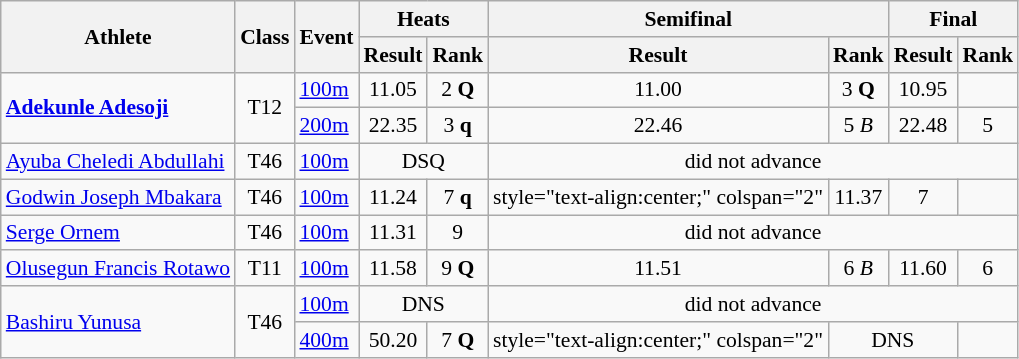<table class=wikitable style="font-size:90%">
<tr>
<th rowspan="2">Athlete</th>
<th rowspan="2">Class</th>
<th rowspan="2">Event</th>
<th colspan="2">Heats</th>
<th colspan="2">Semifinal</th>
<th colspan="3">Final</th>
</tr>
<tr>
<th>Result</th>
<th>Rank</th>
<th>Result</th>
<th>Rank</th>
<th>Result</th>
<th>Rank</th>
</tr>
<tr>
<td rowspan="2"><strong><a href='#'>Adekunle Adesoji</a></strong></td>
<td rowspan="2" style="text-align:center;">T12</td>
<td><a href='#'>100m</a></td>
<td style="text-align:center;">11.05</td>
<td style="text-align:center;">2 <strong>Q</strong></td>
<td style="text-align:center;">11.00</td>
<td style="text-align:center;">3 <strong>Q</strong></td>
<td style="text-align:center;">10.95</td>
<td style="text-align:center;"></td>
</tr>
<tr>
<td><a href='#'>200m</a></td>
<td style="text-align:center;">22.35</td>
<td style="text-align:center;">3 <strong>q</strong></td>
<td style="text-align:center;">22.46</td>
<td style="text-align:center;">5 <em>B</em></td>
<td style="text-align:center;">22.48</td>
<td style="text-align:center;">5</td>
</tr>
<tr>
<td><a href='#'>Ayuba Cheledi Abdullahi</a></td>
<td style="text-align:center;">T46</td>
<td><a href='#'>100m</a></td>
<td style="text-align:center;" colspan="2">DSQ</td>
<td style="text-align:center;" colspan="4">did not advance</td>
</tr>
<tr>
<td><a href='#'>Godwin Joseph Mbakara</a></td>
<td style="text-align:center;">T46</td>
<td><a href='#'>100m</a></td>
<td style="text-align:center;">11.24</td>
<td style="text-align:center;">7 <strong>q</strong></td>
<td>style="text-align:center;" colspan="2" </td>
<td style="text-align:center;">11.37</td>
<td style="text-align:center;">7</td>
</tr>
<tr>
<td><a href='#'>Serge Ornem</a></td>
<td style="text-align:center;">T46</td>
<td><a href='#'>100m</a></td>
<td style="text-align:center;">11.31</td>
<td style="text-align:center;">9</td>
<td style="text-align:center;" colspan="4">did not advance</td>
</tr>
<tr>
<td><a href='#'>Olusegun Francis Rotawo</a></td>
<td style="text-align:center;">T11</td>
<td><a href='#'>100m</a></td>
<td style="text-align:center;">11.58</td>
<td style="text-align:center;">9 <strong>Q</strong></td>
<td style="text-align:center;">11.51</td>
<td style="text-align:center;">6 <em>B</em></td>
<td style="text-align:center;">11.60</td>
<td style="text-align:center;">6</td>
</tr>
<tr>
<td rowspan="2"><a href='#'>Bashiru Yunusa</a></td>
<td rowspan="2" style="text-align:center;">T46</td>
<td><a href='#'>100m</a></td>
<td style="text-align:center;" colspan="2">DNS</td>
<td style="text-align:center;" colspan="4">did not advance</td>
</tr>
<tr>
<td><a href='#'>400m</a></td>
<td style="text-align:center;">50.20</td>
<td style="text-align:center;">7 <strong>Q</strong></td>
<td>style="text-align:center;" colspan="2" </td>
<td style="text-align:center;" colspan="2">DNS</td>
</tr>
</table>
